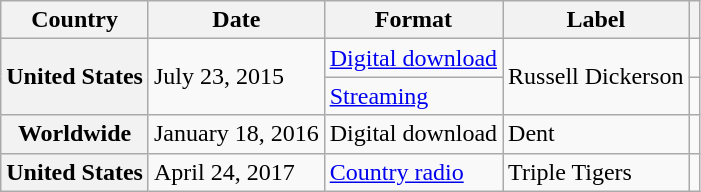<table class="wikitable plainrowheaders">
<tr>
<th>Country</th>
<th>Date</th>
<th>Format</th>
<th>Label</th>
<th></th>
</tr>
<tr>
<th scope="row" rowspan="2">United States</th>
<td rowspan="2">July 23, 2015</td>
<td><a href='#'>Digital download</a></td>
<td rowspan="2">Russell Dickerson</td>
<td></td>
</tr>
<tr>
<td><a href='#'>Streaming</a></td>
<td></td>
</tr>
<tr>
<th scope="row">Worldwide</th>
<td>January 18, 2016</td>
<td>Digital download </td>
<td>Dent</td>
<td></td>
</tr>
<tr>
<th scope="row">United States</th>
<td>April 24, 2017</td>
<td><a href='#'>Country radio</a></td>
<td>Triple Tigers</td>
<td></td>
</tr>
</table>
